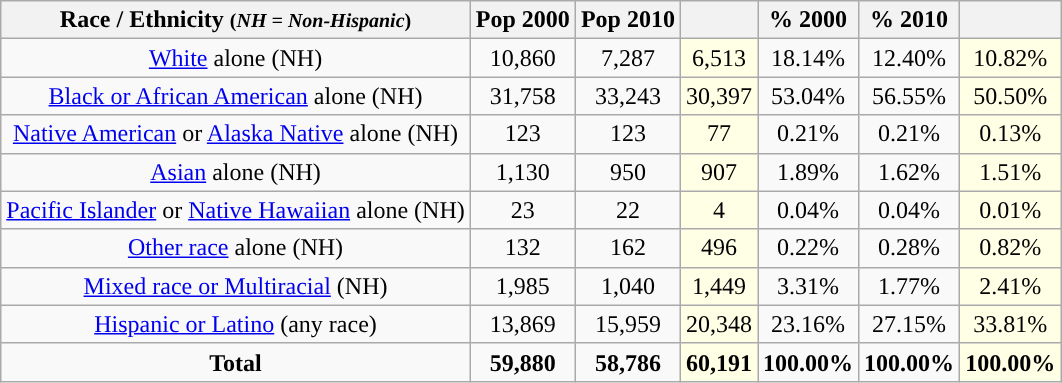<table class="wikitable" style="text-align:center;">
<tr>
<th>Race / Ethnicity <small>(<em>NH = Non-Hispanic</em>)</small></th>
<th>Pop 2000</th>
<th>Pop 2010</th>
<th></th>
<th>% 2000</th>
<th>% 2010</th>
<th></th>
</tr>
<tr>
<td><a href='#'>White</a> alone (NH)</td>
<td>10,860</td>
<td>7,287</td>
<td style='background: #ffffe6;'>6,513</td>
<td>18.14%</td>
<td>12.40%</td>
<td style='background: #ffffe6;'>10.82%</td>
</tr>
<tr>
<td><a href='#'>Black or African American</a> alone (NH)</td>
<td>31,758</td>
<td>33,243</td>
<td style='background: #ffffe6;'>30,397</td>
<td>53.04%</td>
<td>56.55%</td>
<td style='background: #ffffe6;'>50.50%</td>
</tr>
<tr>
<td><a href='#'>Native American</a> or <a href='#'>Alaska Native</a> alone (NH)</td>
<td>123</td>
<td>123</td>
<td style='background: #ffffe6;'>77</td>
<td>0.21%</td>
<td>0.21%</td>
<td style='background: #ffffe6;'>0.13%</td>
</tr>
<tr>
<td><a href='#'>Asian</a> alone (NH)</td>
<td>1,130</td>
<td>950</td>
<td style='background: #ffffe6;'>907</td>
<td>1.89%</td>
<td>1.62%</td>
<td style='background: #ffffe6;'>1.51%</td>
</tr>
<tr>
<td><a href='#'>Pacific Islander</a> or <a href='#'>Native Hawaiian</a> alone (NH)</td>
<td>23</td>
<td>22</td>
<td style='background: #ffffe6;'>4</td>
<td>0.04%</td>
<td>0.04%</td>
<td style='background: #ffffe6;'>0.01%</td>
</tr>
<tr>
<td><a href='#'>Other race</a> alone (NH)</td>
<td>132</td>
<td>162</td>
<td style='background: #ffffe6;'>496</td>
<td>0.22%</td>
<td>0.28%</td>
<td style='background: #ffffe6;'>0.82%</td>
</tr>
<tr>
<td><a href='#'>Mixed race or Multiracial</a> (NH)</td>
<td>1,985</td>
<td>1,040</td>
<td style='background: #ffffe6;'>1,449</td>
<td>3.31%</td>
<td>1.77%</td>
<td style='background: #ffffe6;'>2.41%</td>
</tr>
<tr>
<td><a href='#'>Hispanic or Latino</a> (any race)</td>
<td>13,869</td>
<td>15,959</td>
<td style='background: #ffffe6;'>20,348</td>
<td>23.16%</td>
<td>27.15%</td>
<td style='background: #ffffe6;'>33.81%</td>
</tr>
<tr>
<td><strong>Total</strong></td>
<td><strong>59,880</strong></td>
<td><strong>58,786</strong></td>
<td style='background: #ffffe6;'><strong>60,191</strong></td>
<td><strong>100.00%</strong></td>
<td><strong>100.00%</strong></td>
<td style='background: #ffffe6;'><strong>100.00%</strong></td>
</tr>
</table>
